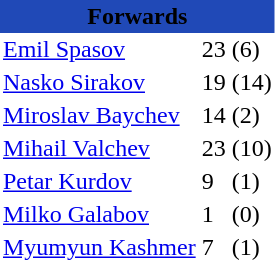<table class="toccolours" border="0" cellpadding="2" cellspacing="0" align="left" style="margin:0.5em;">
<tr>
<th colspan="4" align="center" bgcolor="#2049B7"><span>Forwards</span></th>
</tr>
<tr>
<td> <a href='#'>Emil Spasov</a></td>
<td>23</td>
<td>(6)</td>
</tr>
<tr>
<td> <a href='#'>Nasko Sirakov</a></td>
<td>19</td>
<td>(14)</td>
</tr>
<tr>
<td> <a href='#'>Miroslav Baychev</a></td>
<td>14</td>
<td>(2)</td>
</tr>
<tr>
<td> <a href='#'>Mihail Valchev</a></td>
<td>23</td>
<td>(10)</td>
</tr>
<tr>
<td> <a href='#'>Petar Kurdov</a></td>
<td>9</td>
<td>(1)</td>
</tr>
<tr>
<td> <a href='#'>Milko Galabov</a></td>
<td>1</td>
<td>(0)</td>
</tr>
<tr>
<td> <a href='#'>Myumyun Kashmer</a></td>
<td>7</td>
<td>(1)</td>
</tr>
<tr>
</tr>
</table>
